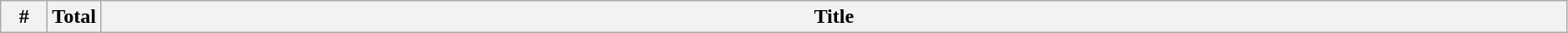<table class="wikitable plainrowheaders" width="99%">
<tr>
<th width="30">#</th>
<th width="30">Total</th>
<th>Title<br>











</th>
</tr>
</table>
